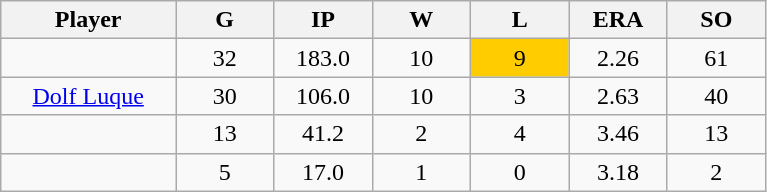<table class="wikitable sortable">
<tr>
<th bgcolor="#DDDDFF" width="16%">Player</th>
<th bgcolor="#DDDDFF" width="9%">G</th>
<th bgcolor="#DDDDFF" width="9%">IP</th>
<th bgcolor="#DDDDFF" width="9%">W</th>
<th bgcolor="#DDDDFF" width="9%">L</th>
<th bgcolor="#DDDDFF" width="9%">ERA</th>
<th bgcolor="#DDDDFF" width="9%">SO</th>
</tr>
<tr align="center">
<td></td>
<td>32</td>
<td>183.0</td>
<td>10</td>
<td bgcolor=#ffcc00>9</td>
<td>2.26</td>
<td>61</td>
</tr>
<tr align="center">
<td><a href='#'>Dolf Luque</a></td>
<td>30</td>
<td>106.0</td>
<td>10</td>
<td>3</td>
<td>2.63</td>
<td>40</td>
</tr>
<tr align=center>
<td></td>
<td>13</td>
<td>41.2</td>
<td>2</td>
<td>4</td>
<td>3.46</td>
<td>13</td>
</tr>
<tr align="center">
<td></td>
<td>5</td>
<td>17.0</td>
<td>1</td>
<td>0</td>
<td>3.18</td>
<td>2</td>
</tr>
</table>
